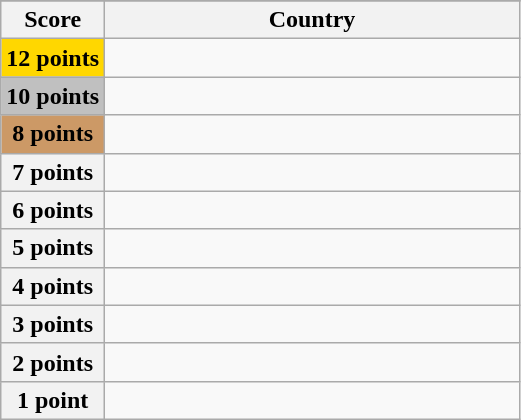<table class="wikitable">
<tr>
</tr>
<tr>
<th scope="col" width="20%">Score</th>
<th scope="col">Country</th>
</tr>
<tr>
<th scope="row" style="background:gold">12 points</th>
<td></td>
</tr>
<tr>
<th scope="row" style="background:silver">10 points</th>
<td></td>
</tr>
<tr>
<th scope="row" style="background:#CC9966">8 points</th>
<td></td>
</tr>
<tr>
<th scope="row">7 points</th>
<td></td>
</tr>
<tr>
<th scope="row">6 points</th>
<td></td>
</tr>
<tr>
<th scope="row">5 points</th>
<td></td>
</tr>
<tr>
<th scope="row">4 points</th>
<td></td>
</tr>
<tr>
<th scope="row">3 points</th>
<td></td>
</tr>
<tr>
<th scope="row">2 points</th>
<td></td>
</tr>
<tr>
<th scope="row">1 point</th>
<td></td>
</tr>
</table>
